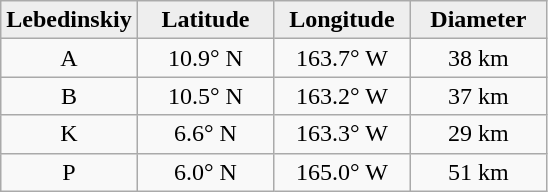<table class="wikitable">
<tr>
<th width="25%" style="background:#eeeeee;">Lebedinskiy</th>
<th width="25%" style="background:#eeeeee;">Latitude</th>
<th width="25%" style="background:#eeeeee;">Longitude</th>
<th width="25%" style="background:#eeeeee;">Diameter</th>
</tr>
<tr>
<td align="center">A</td>
<td align="center">10.9° N</td>
<td align="center">163.7° W</td>
<td align="center">38 km</td>
</tr>
<tr>
<td align="center">B</td>
<td align="center">10.5° N</td>
<td align="center">163.2° W</td>
<td align="center">37 km</td>
</tr>
<tr>
<td align="center">K</td>
<td align="center">6.6° N</td>
<td align="center">163.3° W</td>
<td align="center">29 km</td>
</tr>
<tr>
<td align="center">P</td>
<td align="center">6.0° N</td>
<td align="center">165.0° W</td>
<td align="center">51 km</td>
</tr>
</table>
